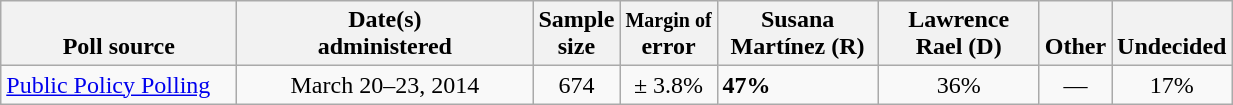<table class="wikitable">
<tr valign= bottom>
<th style="width:150px;">Poll source</th>
<th style="width:190px;">Date(s)<br>administered</th>
<th class=small>Sample<br>size</th>
<th><small>Margin of</small><br>error</th>
<th style="width:100px;">Susana<br>Martínez (R)</th>
<th style="width:100px;">Lawrence<br>Rael (D)</th>
<th style="width:40px;">Other</th>
<th style="width:40px;">Undecided</th>
</tr>
<tr>
<td><a href='#'>Public Policy Polling</a></td>
<td align=center>March 20–23, 2014</td>
<td align=center>674</td>
<td align=center>± 3.8%</td>
<td><strong>47%</strong></td>
<td align=center>36%</td>
<td align=center>—</td>
<td align=center>17%</td>
</tr>
</table>
